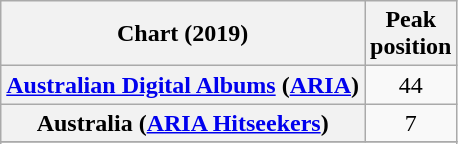<table class="wikitable sortable plainrowheaders" style="text-align:center">
<tr>
<th scope="col">Chart (2019)</th>
<th scope="col">Peak<br>position</th>
</tr>
<tr>
<th scope="row"><a href='#'>Australian Digital Albums</a> (<a href='#'>ARIA</a>)</th>
<td>44</td>
</tr>
<tr>
<th scope="row">Australia (<a href='#'>ARIA Hitseekers</a>)</th>
<td>7</td>
</tr>
<tr>
</tr>
<tr>
</tr>
<tr>
</tr>
<tr>
</tr>
</table>
